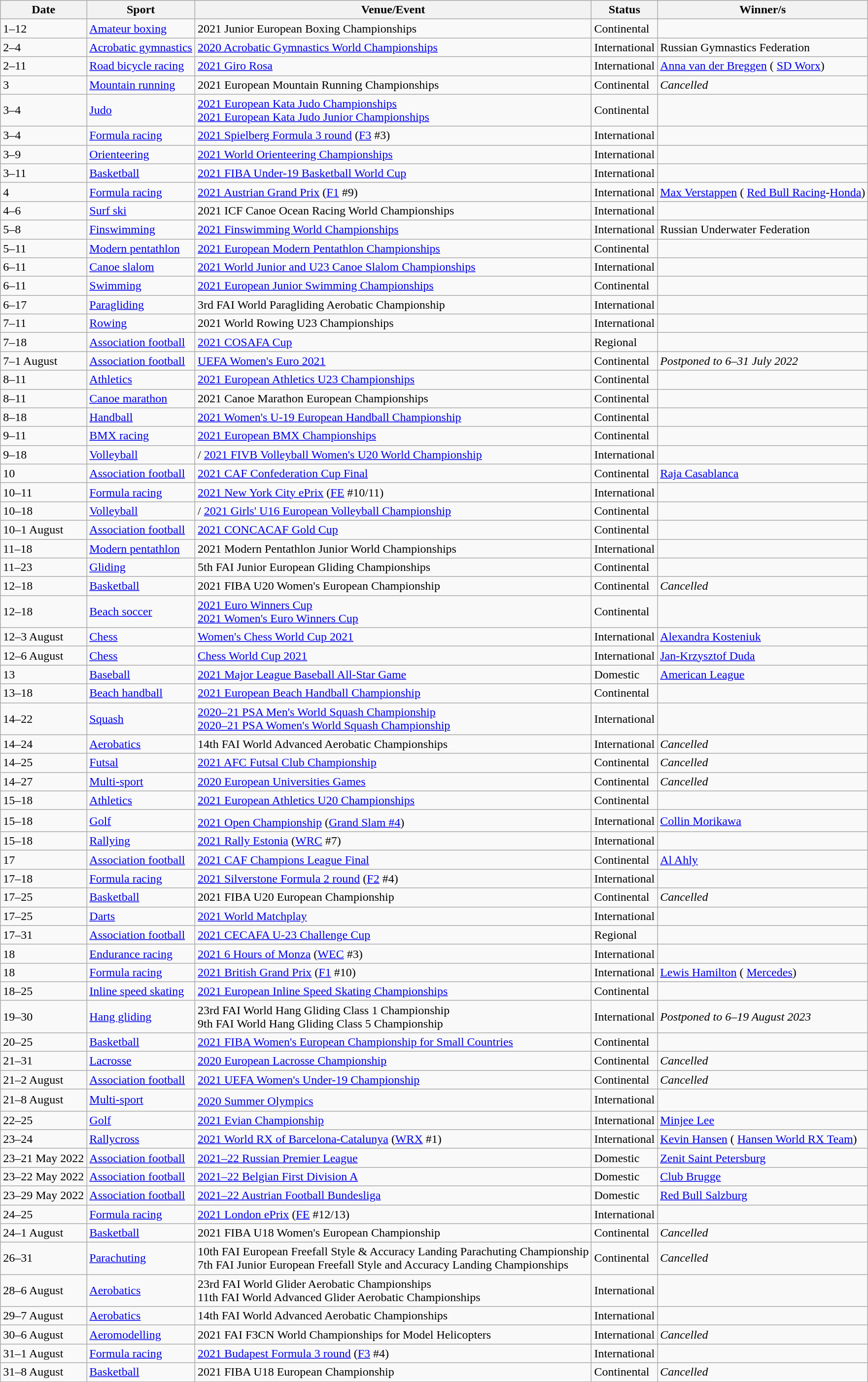<table class="wikitable source">
<tr>
<th>Date</th>
<th>Sport</th>
<th>Venue/Event</th>
<th>Status</th>
<th>Winner/s</th>
</tr>
<tr>
<td>1–12</td>
<td><a href='#'>Amateur boxing</a></td>
<td> 2021 Junior European Boxing Championships</td>
<td>Continental</td>
<td></td>
</tr>
<tr>
<td>2–4</td>
<td><a href='#'>Acrobatic gymnastics</a></td>
<td> <a href='#'>2020 Acrobatic Gymnastics World Championships</a></td>
<td>International</td>
<td>Russian Gymnastics Federation</td>
</tr>
<tr>
<td>2–11</td>
<td><a href='#'>Road bicycle racing</a></td>
<td> <a href='#'>2021 Giro Rosa</a></td>
<td>International</td>
<td> <a href='#'>Anna van der Breggen</a> ( <a href='#'>SD Worx</a>)</td>
</tr>
<tr>
<td>3</td>
<td><a href='#'>Mountain running</a></td>
<td> 2021 European Mountain Running Championships</td>
<td>Continental</td>
<td><em>Cancelled</em></td>
</tr>
<tr>
<td>3–4</td>
<td><a href='#'>Judo</a></td>
<td> <a href='#'>2021 European Kata Judo Championships</a><br> <a href='#'>2021 European Kata Judo Junior Championships</a></td>
<td>Continental</td>
<td></td>
</tr>
<tr>
<td>3–4</td>
<td><a href='#'>Formula racing</a></td>
<td> <a href='#'>2021 Spielberg Formula 3 round</a> (<a href='#'>F3</a> #3)</td>
<td>International</td>
<td></td>
</tr>
<tr>
<td>3–9</td>
<td><a href='#'>Orienteering</a></td>
<td> <a href='#'>2021 World Orienteering Championships</a></td>
<td>International</td>
<td></td>
</tr>
<tr>
<td>3–11</td>
<td><a href='#'>Basketball</a></td>
<td> <a href='#'>2021 FIBA Under-19 Basketball World Cup</a></td>
<td>International</td>
<td></td>
</tr>
<tr>
<td>4</td>
<td><a href='#'>Formula racing</a></td>
<td> <a href='#'>2021 Austrian Grand Prix</a> (<a href='#'>F1</a> #9)</td>
<td>International</td>
<td> <a href='#'>Max Verstappen</a> ( <a href='#'>Red Bull Racing</a>-<a href='#'>Honda</a>)</td>
</tr>
<tr>
<td>4–6</td>
<td><a href='#'>Surf ski</a></td>
<td> 2021 ICF Canoe Ocean Racing World Championships</td>
<td>International</td>
<td></td>
</tr>
<tr>
<td>5–8</td>
<td><a href='#'>Finswimming</a></td>
<td> <a href='#'>2021 Finswimming World Championships</a></td>
<td>International</td>
<td>Russian Underwater Federation</td>
</tr>
<tr>
<td>5–11</td>
<td><a href='#'>Modern pentathlon</a></td>
<td> <a href='#'>2021 European Modern Pentathlon Championships</a></td>
<td>Continental</td>
<td></td>
</tr>
<tr>
<td>6–11</td>
<td><a href='#'>Canoe slalom</a></td>
<td> <a href='#'>2021 World Junior and U23 Canoe Slalom Championships</a></td>
<td>International</td>
<td></td>
</tr>
<tr>
<td>6–11</td>
<td><a href='#'>Swimming</a></td>
<td> <a href='#'>2021 European Junior Swimming Championships</a></td>
<td>Continental</td>
<td></td>
</tr>
<tr>
<td>6–17</td>
<td><a href='#'>Paragliding</a></td>
<td> 3rd FAI World Paragliding Aerobatic Championship</td>
<td>International</td>
<td></td>
</tr>
<tr>
<td>7–11</td>
<td><a href='#'>Rowing</a></td>
<td> 2021 World Rowing U23 Championships</td>
<td>International</td>
<td></td>
</tr>
<tr>
<td>7–18</td>
<td><a href='#'>Association football</a></td>
<td> <a href='#'>2021 COSAFA Cup</a></td>
<td>Regional</td>
<td></td>
</tr>
<tr>
<td>7–1 August</td>
<td><a href='#'>Association football</a></td>
<td> <a href='#'>UEFA Women's Euro 2021</a></td>
<td>Continental</td>
<td><em>Postponed to 6–31 July 2022</em></td>
</tr>
<tr>
<td>8–11</td>
<td><a href='#'>Athletics</a></td>
<td> <a href='#'>2021 European Athletics U23 Championships</a></td>
<td>Continental</td>
<td></td>
</tr>
<tr>
<td>8–11</td>
<td><a href='#'>Canoe marathon</a></td>
<td> 2021 Canoe Marathon European Championships</td>
<td>Continental</td>
<td></td>
</tr>
<tr>
<td>8–18</td>
<td><a href='#'>Handball</a></td>
<td> <a href='#'>2021 Women's U-19 European Handball Championship</a></td>
<td>Continental</td>
<td></td>
</tr>
<tr>
<td>9–11</td>
<td><a href='#'>BMX racing</a></td>
<td> <a href='#'>2021 European BMX Championships</a></td>
<td>Continental</td>
<td></td>
</tr>
<tr>
<td>9–18</td>
<td><a href='#'>Volleyball</a></td>
<td>/ <a href='#'>2021 FIVB Volleyball Women's U20 World Championship</a></td>
<td>International</td>
<td></td>
</tr>
<tr>
<td>10</td>
<td><a href='#'>Association football</a></td>
<td> <a href='#'>2021 CAF Confederation Cup Final</a></td>
<td>Continental</td>
<td> <a href='#'>Raja Casablanca</a></td>
</tr>
<tr>
<td>10–11</td>
<td><a href='#'>Formula racing</a></td>
<td> <a href='#'>2021 New York City ePrix</a> (<a href='#'>FE</a> #10/11)</td>
<td>International</td>
<td></td>
</tr>
<tr>
<td>10–18</td>
<td><a href='#'>Volleyball</a></td>
<td>/ <a href='#'>2021 Girls' U16 European Volleyball Championship</a></td>
<td>Continental</td>
<td></td>
</tr>
<tr>
<td>10–1 August</td>
<td><a href='#'>Association football</a></td>
<td> <a href='#'>2021 CONCACAF Gold Cup</a></td>
<td>Continental</td>
<td></td>
</tr>
<tr>
<td>11–18</td>
<td><a href='#'>Modern pentathlon</a></td>
<td> 2021 Modern Pentathlon Junior World Championships</td>
<td>International</td>
<td></td>
</tr>
<tr>
<td>11–23</td>
<td><a href='#'>Gliding</a></td>
<td> 5th FAI Junior European Gliding Championships</td>
<td>Continental</td>
<td></td>
</tr>
<tr>
<td>12–18</td>
<td><a href='#'>Basketball</a></td>
<td> 2021 FIBA U20 Women's European Championship</td>
<td>Continental</td>
<td><em>Cancelled</em></td>
</tr>
<tr>
<td>12–18</td>
<td><a href='#'>Beach soccer</a></td>
<td> <a href='#'>2021 Euro Winners Cup</a> <br> <a href='#'>2021 Women's Euro Winners Cup</a></td>
<td>Continental</td>
<td></td>
</tr>
<tr>
<td>12–3 August</td>
<td><a href='#'>Chess</a></td>
<td> <a href='#'>Women's Chess World Cup 2021</a></td>
<td>International</td>
<td> <a href='#'>Alexandra Kosteniuk</a></td>
</tr>
<tr>
<td>12–6 August</td>
<td><a href='#'>Chess</a></td>
<td> <a href='#'>Chess World Cup 2021</a></td>
<td>International</td>
<td> <a href='#'>Jan-Krzysztof Duda</a></td>
</tr>
<tr>
<td>13</td>
<td><a href='#'>Baseball</a></td>
<td> <a href='#'>2021 Major League Baseball All-Star Game</a></td>
<td>Domestic</td>
<td><a href='#'>American League</a></td>
</tr>
<tr>
<td>13–18</td>
<td><a href='#'>Beach handball</a></td>
<td> <a href='#'>2021 European Beach Handball Championship</a></td>
<td>Continental</td>
<td></td>
</tr>
<tr>
<td>14–22</td>
<td><a href='#'>Squash</a></td>
<td> <a href='#'>2020–21 PSA Men's World Squash Championship</a><br> <a href='#'>2020–21 PSA Women's World Squash Championship</a></td>
<td>International</td>
<td></td>
</tr>
<tr>
<td>14–24</td>
<td><a href='#'>Aerobatics</a></td>
<td> 14th FAI World Advanced Aerobatic Championships</td>
<td>International</td>
<td><em>Cancelled</em></td>
</tr>
<tr>
<td>14–25</td>
<td><a href='#'>Futsal</a></td>
<td> <a href='#'>2021 AFC Futsal Club Championship</a></td>
<td>Continental</td>
<td><em>Cancelled</em></td>
</tr>
<tr>
<td>14–27</td>
<td><a href='#'>Multi-sport</a></td>
<td> <a href='#'>2020 European Universities Games</a></td>
<td>Continental</td>
<td><em>Cancelled</em></td>
</tr>
<tr>
<td>15–18</td>
<td><a href='#'>Athletics</a></td>
<td> <a href='#'>2021 European Athletics U20 Championships</a></td>
<td>Continental</td>
<td></td>
</tr>
<tr>
<td>15–18</td>
<td><a href='#'>Golf</a></td>
<td> <a href='#'>2021 Open Championship</a> (<a href='#'>Grand Slam #4</a>)<sup></sup></td>
<td>International</td>
<td> <a href='#'>Collin Morikawa</a></td>
</tr>
<tr>
<td>15–18</td>
<td><a href='#'>Rallying</a></td>
<td> <a href='#'>2021 Rally Estonia</a> (<a href='#'>WRC</a> #7)</td>
<td>International</td>
<td></td>
</tr>
<tr>
<td>17</td>
<td><a href='#'>Association football</a></td>
<td> <a href='#'>2021 CAF Champions League Final</a></td>
<td>Continental</td>
<td> <a href='#'>Al Ahly</a></td>
</tr>
<tr>
<td>17–18</td>
<td><a href='#'>Formula racing</a></td>
<td> <a href='#'>2021 Silverstone Formula 2 round</a> (<a href='#'>F2</a> #4)</td>
<td>International</td>
<td></td>
</tr>
<tr>
<td>17–25</td>
<td><a href='#'>Basketball</a></td>
<td> 2021 FIBA U20 European Championship</td>
<td>Continental</td>
<td><em>Cancelled</em></td>
</tr>
<tr>
<td>17–25</td>
<td><a href='#'>Darts</a></td>
<td> <a href='#'>2021 World Matchplay</a></td>
<td>International</td>
<td></td>
</tr>
<tr>
<td>17–31</td>
<td><a href='#'>Association football</a></td>
<td> <a href='#'>2021 CECAFA U-23 Challenge Cup</a></td>
<td>Regional</td>
<td></td>
</tr>
<tr>
<td>18</td>
<td><a href='#'>Endurance racing</a></td>
<td> <a href='#'>2021 6 Hours of Monza</a> (<a href='#'>WEC</a> #3)</td>
<td>International</td>
<td></td>
</tr>
<tr>
<td>18</td>
<td><a href='#'>Formula racing</a></td>
<td> <a href='#'>2021 British Grand Prix</a> (<a href='#'>F1</a> #10)</td>
<td>International</td>
<td> <a href='#'>Lewis Hamilton</a> ( <a href='#'>Mercedes</a>)</td>
</tr>
<tr>
<td>18–25</td>
<td><a href='#'>Inline speed skating</a></td>
<td> <a href='#'>2021 European Inline Speed Skating Championships</a></td>
<td>Continental</td>
<td></td>
</tr>
<tr>
<td>19–30</td>
<td><a href='#'>Hang gliding</a></td>
<td> 23rd FAI World Hang Gliding Class 1 Championship<br> 9th FAI World Hang Gliding Class 5 Championship</td>
<td>International</td>
<td><em>Postponed to 6–19 August 2023</em></td>
</tr>
<tr>
<td>20–25</td>
<td><a href='#'>Basketball</a></td>
<td> <a href='#'>2021 FIBA Women's European Championship for Small Countries</a></td>
<td>Continental</td>
<td></td>
</tr>
<tr>
<td>21–31</td>
<td><a href='#'>Lacrosse</a></td>
<td> <a href='#'>2020 European Lacrosse Championship</a></td>
<td>Continental</td>
<td><em>Cancelled</em></td>
</tr>
<tr>
<td>21–2 August</td>
<td><a href='#'>Association football</a></td>
<td> <a href='#'>2021 UEFA Women's Under-19 Championship</a></td>
<td>Continental</td>
<td><em>Cancelled</em></td>
</tr>
<tr>
<td>21–8 August</td>
<td><a href='#'>Multi-sport</a></td>
<td> <a href='#'>2020 Summer Olympics</a><sup></sup></td>
<td>International</td>
<td></td>
</tr>
<tr>
<td>22–25</td>
<td><a href='#'>Golf</a></td>
<td> <a href='#'>2021 Evian Championship</a></td>
<td>International</td>
<td> <a href='#'>Minjee Lee</a></td>
</tr>
<tr>
<td>23–24</td>
<td><a href='#'>Rallycross</a></td>
<td> <a href='#'>2021 World RX of Barcelona-Catalunya</a> (<a href='#'>WRX</a> #1)</td>
<td>International</td>
<td> <a href='#'>Kevin Hansen</a> ( <a href='#'>Hansen World RX Team</a>)</td>
</tr>
<tr>
<td>23–21 May 2022</td>
<td><a href='#'>Association football</a></td>
<td> <a href='#'>2021–22 Russian Premier League</a></td>
<td>Domestic</td>
<td> <a href='#'>Zenit Saint Petersburg</a></td>
</tr>
<tr>
<td>23–22 May 2022</td>
<td><a href='#'>Association football</a></td>
<td> <a href='#'>2021–22 Belgian First Division A</a></td>
<td>Domestic</td>
<td> <a href='#'>Club Brugge</a></td>
</tr>
<tr>
<td>23–29 May 2022</td>
<td><a href='#'>Association football</a></td>
<td> <a href='#'>2021–22 Austrian Football Bundesliga</a></td>
<td>Domestic</td>
<td> <a href='#'>Red Bull Salzburg</a></td>
</tr>
<tr>
<td>24–25</td>
<td><a href='#'>Formula racing</a></td>
<td> <a href='#'>2021 London ePrix</a> (<a href='#'>FE</a> #12/13)</td>
<td>International</td>
<td></td>
</tr>
<tr>
<td>24–1 August</td>
<td><a href='#'>Basketball</a></td>
<td> 2021 FIBA U18 Women's European Championship</td>
<td>Continental</td>
<td><em>Cancelled</em></td>
</tr>
<tr>
<td>26–31</td>
<td><a href='#'>Parachuting</a></td>
<td> 10th FAI European Freefall Style & Accuracy Landing Parachuting Championship<br> 7th FAI Junior European Freefall Style and Accuracy Landing Championships</td>
<td>Continental</td>
<td><em>Cancelled</em></td>
</tr>
<tr>
<td>28–6 August</td>
<td><a href='#'>Aerobatics</a></td>
<td> 23rd FAI World Glider Aerobatic Championships<br> 11th FAI World Advanced Glider Aerobatic Championships</td>
<td>International</td>
<td></td>
</tr>
<tr>
<td>29–7 August</td>
<td><a href='#'>Aerobatics</a></td>
<td> 14th FAI World Advanced Aerobatic Championships</td>
<td>International</td>
<td></td>
</tr>
<tr>
<td>30–6 August</td>
<td><a href='#'>Aeromodelling</a></td>
<td> 2021 FAI F3CN World Championships for Model Helicopters</td>
<td>International</td>
<td><em>Cancelled</em></td>
</tr>
<tr>
<td>31–1 August</td>
<td><a href='#'>Formula racing</a></td>
<td> <a href='#'>2021 Budapest Formula 3 round</a> (<a href='#'>F3</a> #4)</td>
<td>International</td>
<td></td>
</tr>
<tr>
<td>31–8 August</td>
<td><a href='#'>Basketball</a></td>
<td> 2021 FIBA U18 European Championship</td>
<td>Continental</td>
<td><em>Cancelled</em></td>
</tr>
</table>
